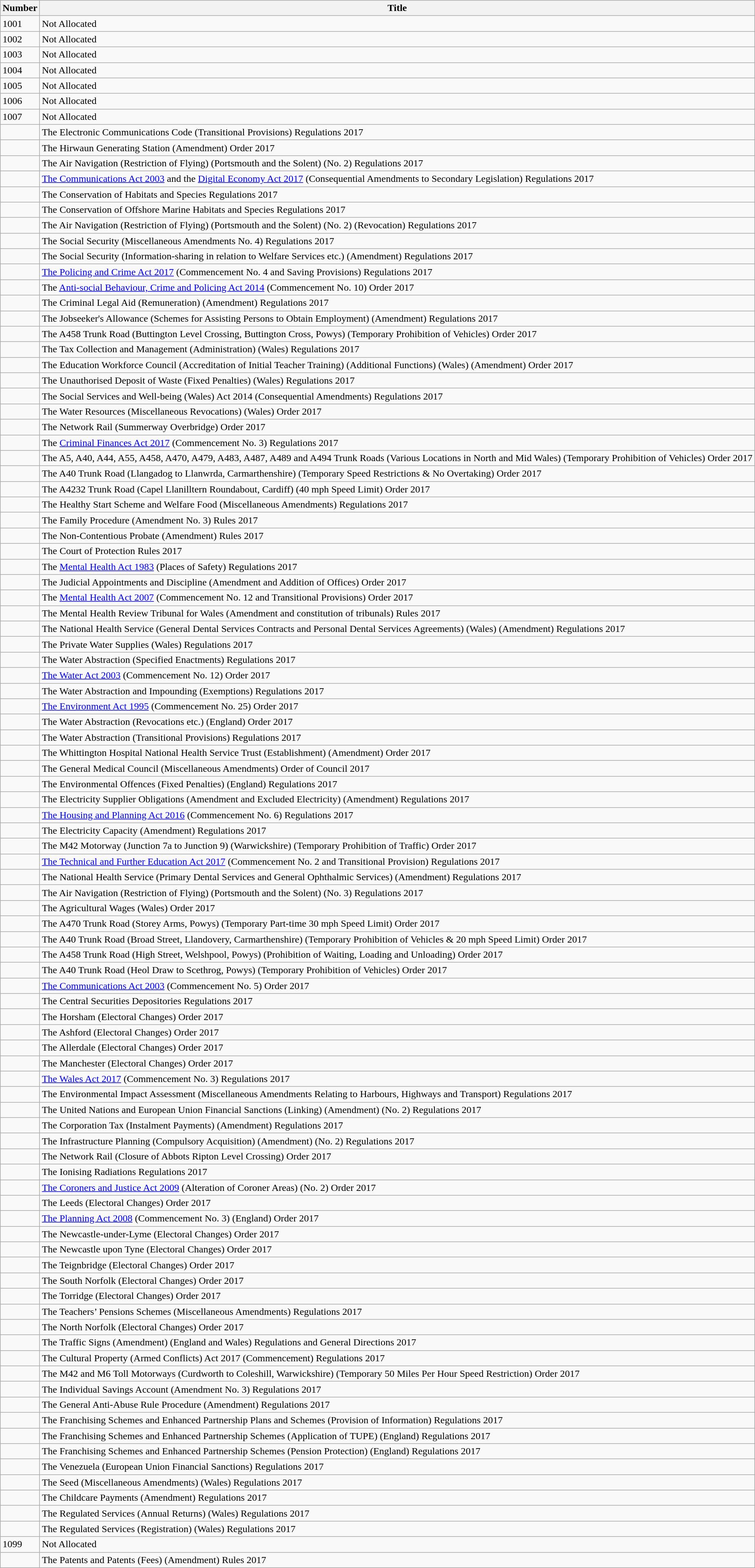<table class="wikitable collapsible">
<tr>
<th>Number</th>
<th>Title</th>
</tr>
<tr>
<td>1001</td>
<td>Not Allocated</td>
</tr>
<tr>
<td>1002</td>
<td>Not Allocated</td>
</tr>
<tr>
<td>1003</td>
<td>Not Allocated</td>
</tr>
<tr>
<td>1004</td>
<td>Not Allocated</td>
</tr>
<tr>
<td>1005</td>
<td>Not Allocated</td>
</tr>
<tr>
<td>1006</td>
<td>Not Allocated</td>
</tr>
<tr>
<td>1007</td>
<td>Not Allocated</td>
</tr>
<tr>
<td></td>
<td>The Electronic Communications Code (Transitional Provisions) Regulations 2017</td>
</tr>
<tr>
<td></td>
<td>The Hirwaun Generating Station (Amendment) Order 2017</td>
</tr>
<tr>
<td></td>
<td>The Air Navigation (Restriction of Flying) (Portsmouth and the Solent) (No. 2) Regulations 2017</td>
</tr>
<tr>
<td></td>
<td><a href='#'>The Communications Act 2003</a> and the <a href='#'>Digital Economy Act 2017</a> (Consequential Amendments to Secondary Legislation) Regulations 2017</td>
</tr>
<tr>
<td></td>
<td>The Conservation of Habitats and Species Regulations 2017</td>
</tr>
<tr>
<td></td>
<td>The Conservation of Offshore Marine Habitats and Species Regulations 2017</td>
</tr>
<tr>
<td></td>
<td>The Air Navigation (Restriction of Flying) (Portsmouth and the Solent) (No. 2) (Revocation) Regulations 2017</td>
</tr>
<tr>
<td></td>
<td>The Social Security (Miscellaneous Amendments No. 4) Regulations 2017</td>
</tr>
<tr>
<td></td>
<td>The Social Security (Information-sharing in relation to Welfare Services etc.) (Amendment) Regulations 2017</td>
</tr>
<tr>
<td></td>
<td><a href='#'>The Policing and Crime Act 2017</a> (Commencement No. 4 and Saving Provisions) Regulations 2017</td>
</tr>
<tr>
<td></td>
<td>The <a href='#'>Anti-social Behaviour, Crime and Policing Act 2014</a> (Commencement No. 10) Order 2017</td>
</tr>
<tr>
<td></td>
<td>The Criminal Legal Aid (Remuneration) (Amendment) Regulations 2017</td>
</tr>
<tr>
<td></td>
<td>The Jobseeker's Allowance (Schemes for Assisting Persons to Obtain Employment) (Amendment) Regulations 2017</td>
</tr>
<tr>
<td></td>
<td>The A458 Trunk Road (Buttington Level Crossing, Buttington Cross, Powys) (Temporary Prohibition of Vehicles) Order 2017</td>
</tr>
<tr>
<td></td>
<td>The Tax Collection and Management (Administration) (Wales) Regulations 2017</td>
</tr>
<tr>
<td></td>
<td>The Education Workforce Council (Accreditation of Initial Teacher Training) (Additional Functions) (Wales) (Amendment) Order 2017</td>
</tr>
<tr>
<td></td>
<td>The Unauthorised Deposit of Waste (Fixed Penalties) (Wales) Regulations 2017</td>
</tr>
<tr>
<td></td>
<td>The Social Services and Well-being (Wales) Act 2014 (Consequential Amendments) Regulations 2017</td>
</tr>
<tr>
<td></td>
<td>The Water Resources (Miscellaneous Revocations) (Wales) Order 2017</td>
</tr>
<tr>
<td></td>
<td>The Network Rail (Summerway Overbridge) Order 2017</td>
</tr>
<tr>
<td></td>
<td>The <a href='#'>Criminal Finances Act 2017</a> (Commencement No. 3) Regulations 2017</td>
</tr>
<tr>
<td></td>
<td>The A5, A40, A44, A55, A458, A470, A479, A483, A487, A489 and A494 Trunk Roads (Various Locations in North and Mid Wales) (Temporary Prohibition of Vehicles) Order 2017</td>
</tr>
<tr>
<td></td>
<td>The A40 Trunk Road (Llangadog to Llanwrda, Carmarthenshire) (Temporary Speed Restrictions & No Overtaking) Order 2017</td>
</tr>
<tr>
<td></td>
<td>The A4232 Trunk Road (Capel Llanilltern Roundabout, Cardiff) (40 mph Speed Limit) Order 2017</td>
</tr>
<tr>
<td></td>
<td>The Healthy Start Scheme and Welfare Food (Miscellaneous Amendments) Regulations 2017</td>
</tr>
<tr>
<td></td>
<td>The Family Procedure (Amendment No. 3) Rules 2017</td>
</tr>
<tr>
<td></td>
<td>The Non-Contentious Probate (Amendment) Rules 2017</td>
</tr>
<tr>
<td></td>
<td>The Court of Protection Rules 2017</td>
</tr>
<tr>
<td></td>
<td>The <a href='#'>Mental Health Act 1983</a> (Places of Safety) Regulations 2017</td>
</tr>
<tr>
<td></td>
<td>The Judicial Appointments and Discipline (Amendment and Addition of Offices) Order 2017</td>
</tr>
<tr>
<td></td>
<td>The <a href='#'>Mental Health Act 2007</a> (Commencement No. 12 and Transitional Provisions) Order 2017</td>
</tr>
<tr>
<td></td>
<td>The Mental Health Review Tribunal for Wales (Amendment and constitution of tribunals) Rules 2017</td>
</tr>
<tr>
<td></td>
<td>The National Health Service (General Dental Services Contracts and Personal Dental Services Agreements) (Wales) (Amendment) Regulations 2017</td>
</tr>
<tr>
<td></td>
<td>The Private Water Supplies (Wales) Regulations 2017</td>
</tr>
<tr>
<td></td>
<td>The Water Abstraction (Specified Enactments) Regulations 2017</td>
</tr>
<tr>
<td></td>
<td><a href='#'>The Water Act 2003</a> (Commencement No. 12) Order 2017</td>
</tr>
<tr>
<td></td>
<td>The Water Abstraction and Impounding (Exemptions) Regulations 2017</td>
</tr>
<tr>
<td></td>
<td><a href='#'>The Environment Act 1995</a> (Commencement No. 25) Order 2017</td>
</tr>
<tr>
<td></td>
<td>The Water Abstraction (Revocations etc.) (England) Order 2017</td>
</tr>
<tr>
<td></td>
<td>The Water Abstraction (Transitional Provisions) Regulations 2017</td>
</tr>
<tr>
<td></td>
<td>The Whittington Hospital National Health Service Trust (Establishment) (Amendment) Order 2017</td>
</tr>
<tr>
<td></td>
<td>The General Medical Council (Miscellaneous Amendments) Order of Council 2017</td>
</tr>
<tr>
<td></td>
<td>The Environmental Offences (Fixed Penalties) (England) Regulations 2017</td>
</tr>
<tr>
<td></td>
<td>The Electricity Supplier Obligations (Amendment and Excluded Electricity) (Amendment) Regulations 2017</td>
</tr>
<tr>
<td></td>
<td><a href='#'>The Housing and Planning Act 2016</a> (Commencement No. 6) Regulations 2017</td>
</tr>
<tr>
<td></td>
<td>The Electricity Capacity (Amendment) Regulations 2017</td>
</tr>
<tr>
<td></td>
<td>The M42 Motorway (Junction 7a to Junction 9) (Warwickshire) (Temporary Prohibition of Traffic) Order 2017</td>
</tr>
<tr>
<td></td>
<td><a href='#'>The Technical and Further Education Act 2017</a> (Commencement No. 2 and Transitional Provision) Regulations 2017</td>
</tr>
<tr>
<td></td>
<td>The National Health Service (Primary Dental Services and General Ophthalmic Services) (Amendment) Regulations 2017</td>
</tr>
<tr>
<td></td>
<td>The Air Navigation (Restriction of Flying) (Portsmouth and the Solent) (No. 3) Regulations 2017</td>
</tr>
<tr>
<td></td>
<td>The Agricultural Wages (Wales) Order 2017</td>
</tr>
<tr>
<td></td>
<td>The A470 Trunk Road (Storey Arms, Powys) (Temporary Part-time 30 mph Speed Limit) Order 2017</td>
</tr>
<tr>
<td></td>
<td>The A40 Trunk Road (Broad Street, Llandovery, Carmarthenshire) (Temporary Prohibition of Vehicles & 20 mph Speed Limit) Order 2017</td>
</tr>
<tr>
<td></td>
<td>The A458 Trunk Road (High Street, Welshpool, Powys) (Prohibition of Waiting, Loading and Unloading) Order 2017</td>
</tr>
<tr>
<td></td>
<td>The A40 Trunk Road (Heol Draw to Scethrog, Powys) (Temporary Prohibition of Vehicles) Order 2017</td>
</tr>
<tr>
<td></td>
<td><a href='#'>The Communications Act 2003</a> (Commencement No. 5) Order 2017</td>
</tr>
<tr>
<td></td>
<td>The Central Securities Depositories Regulations 2017</td>
</tr>
<tr>
<td></td>
<td>The Horsham (Electoral Changes) Order 2017</td>
</tr>
<tr>
<td></td>
<td>The Ashford (Electoral Changes) Order 2017</td>
</tr>
<tr>
<td></td>
<td>The Allerdale (Electoral Changes) Order 2017</td>
</tr>
<tr>
<td></td>
<td>The Manchester (Electoral Changes) Order 2017</td>
</tr>
<tr>
<td></td>
<td><a href='#'>The Wales Act 2017</a> (Commencement No. 3) Regulations 2017</td>
</tr>
<tr>
<td></td>
<td>The Environmental Impact Assessment (Miscellaneous Amendments Relating to Harbours, Highways and Transport) Regulations 2017</td>
</tr>
<tr>
<td></td>
<td>The United Nations and European Union Financial Sanctions (Linking) (Amendment) (No. 2) Regulations 2017</td>
</tr>
<tr>
<td></td>
<td>The Corporation Tax (Instalment Payments) (Amendment) Regulations 2017</td>
</tr>
<tr>
<td></td>
<td>The Infrastructure Planning (Compulsory Acquisition) (Amendment) (No. 2) Regulations 2017</td>
</tr>
<tr>
<td></td>
<td>The Network Rail (Closure of Abbots Ripton Level Crossing) Order 2017</td>
</tr>
<tr>
<td></td>
<td>The Ionising Radiations Regulations 2017</td>
</tr>
<tr>
<td></td>
<td><a href='#'>The Coroners and Justice Act 2009</a> (Alteration of Coroner Areas) (No. 2) Order 2017</td>
</tr>
<tr>
<td></td>
<td>The Leeds (Electoral Changes) Order 2017</td>
</tr>
<tr>
<td></td>
<td><a href='#'>The Planning Act 2008</a> (Commencement No. 3) (England) Order 2017</td>
</tr>
<tr>
<td></td>
<td>The Newcastle-under-Lyme (Electoral Changes) Order 2017</td>
</tr>
<tr>
<td></td>
<td>The Newcastle upon Tyne (Electoral Changes) Order 2017</td>
</tr>
<tr>
<td></td>
<td>The Teignbridge (Electoral Changes) Order 2017</td>
</tr>
<tr>
<td></td>
<td>The South Norfolk (Electoral Changes) Order 2017</td>
</tr>
<tr>
<td></td>
<td>The Torridge (Electoral Changes) Order 2017</td>
</tr>
<tr>
<td></td>
<td>The Teachers’ Pensions Schemes (Miscellaneous Amendments) Regulations 2017</td>
</tr>
<tr>
<td></td>
<td>The North Norfolk (Electoral Changes) Order 2017</td>
</tr>
<tr>
<td></td>
<td>The Traffic Signs (Amendment) (England and Wales) Regulations and General Directions 2017</td>
</tr>
<tr>
<td></td>
<td>The Cultural Property (Armed Conflicts) Act 2017 (Commencement) Regulations 2017</td>
</tr>
<tr>
<td></td>
<td>The M42 and M6 Toll Motorways (Curdworth to Coleshill, Warwickshire) (Temporary 50 Miles Per Hour Speed Restriction) Order 2017</td>
</tr>
<tr>
<td></td>
<td>The Individual Savings Account (Amendment No. 3) Regulations 2017</td>
</tr>
<tr>
<td></td>
<td>The General Anti-Abuse Rule Procedure (Amendment) Regulations 2017</td>
</tr>
<tr>
<td></td>
<td>The Franchising Schemes and Enhanced Partnership Plans and Schemes (Provision of Information) Regulations 2017</td>
</tr>
<tr>
<td></td>
<td>The Franchising Schemes and Enhanced Partnership Schemes (Application of TUPE) (England) Regulations 2017</td>
</tr>
<tr>
<td></td>
<td>The Franchising Schemes and Enhanced Partnership Schemes (Pension Protection) (England) Regulations 2017</td>
</tr>
<tr>
<td></td>
<td>The Venezuela (European Union Financial Sanctions) Regulations 2017</td>
</tr>
<tr>
<td></td>
<td>The Seed (Miscellaneous Amendments) (Wales) Regulations 2017</td>
</tr>
<tr>
<td></td>
<td>The Childcare Payments (Amendment) Regulations 2017</td>
</tr>
<tr>
<td></td>
<td>The Regulated Services (Annual Returns) (Wales) Regulations 2017</td>
</tr>
<tr>
<td></td>
<td>The Regulated Services (Registration) (Wales) Regulations 2017</td>
</tr>
<tr>
<td>1099</td>
<td>Not Allocated</td>
</tr>
<tr>
<td></td>
<td>The Patents and Patents (Fees) (Amendment) Rules 2017</td>
</tr>
</table>
